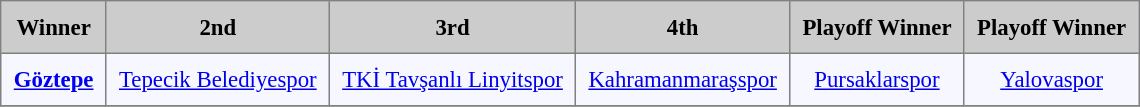<table bgcolor="#f7f8ff" cellpadding="8" cellspacing="0" border="1" style="font-size: 95%; text-align:center; margin: 0.5em auto; border: gray solid 1px; border-collapse: collapse;">
<tr bgcolor="#CCCCCC">
<td><strong>Winner</strong></td>
<td><strong>2nd</strong></td>
<td><strong>3rd</strong></td>
<td><strong>4th</strong></td>
<td><strong>Playoff Winner</strong></td>
<td><strong>Playoff Winner</strong></td>
</tr>
<tr>
<td><strong><a href='#'>Göztepe</a></strong></td>
<td><a href='#'>Tepecik Belediyespor</a></td>
<td><a href='#'>TKİ Tavşanlı Linyitspor</a></td>
<td><a href='#'>Kahramanmaraşspor</a></td>
<td><a href='#'>Pursaklarspor</a></td>
<td><a href='#'>Yalovaspor</a></td>
</tr>
<tr>
</tr>
</table>
